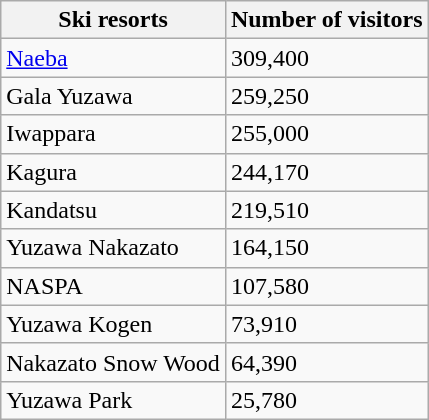<table class="wikitable">
<tr>
<th>Ski resorts</th>
<th>Number of visitors</th>
</tr>
<tr>
<td><a href='#'>Naeba</a></td>
<td>309,400</td>
</tr>
<tr>
<td>Gala Yuzawa</td>
<td>259,250</td>
</tr>
<tr>
<td>Iwappara</td>
<td>255,000</td>
</tr>
<tr>
<td>Kagura</td>
<td>244,170</td>
</tr>
<tr>
<td>Kandatsu</td>
<td>219,510</td>
</tr>
<tr>
<td>Yuzawa Nakazato</td>
<td>164,150</td>
</tr>
<tr>
<td>NASPA</td>
<td>107,580</td>
</tr>
<tr>
<td>Yuzawa Kogen</td>
<td>73,910</td>
</tr>
<tr>
<td>Nakazato Snow Wood</td>
<td>64,390</td>
</tr>
<tr>
<td>Yuzawa Park</td>
<td>25,780</td>
</tr>
</table>
